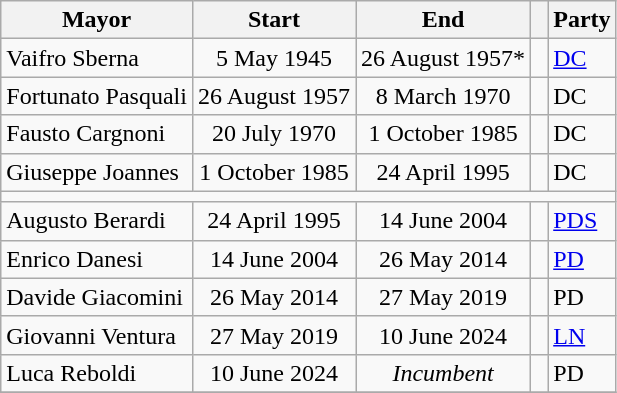<table class="wikitable">
<tr>
<th>Mayor</th>
<th>Start</th>
<th>End</th>
<th class=unsortable> </th>
<th>Party</th>
</tr>
<tr>
<td>Vaifro Sberna</td>
<td align=center>5 May 1945</td>
<td align=center>26 August 1957*</td>
<td bgcolor=></td>
<td><a href='#'>DC</a></td>
</tr>
<tr>
<td>Fortunato Pasquali</td>
<td align=center>26 August 1957</td>
<td align=center>8 March 1970</td>
<td bgcolor=></td>
<td>DC</td>
</tr>
<tr>
<td>Fausto Cargnoni</td>
<td align=center>20 July 1970</td>
<td align=center>1 October 1985</td>
<td bgcolor=></td>
<td>DC</td>
</tr>
<tr>
<td>Giuseppe Joannes</td>
<td align=center>1 October 1985</td>
<td align=center>24 April 1995</td>
<td bgcolor=></td>
<td>DC</td>
</tr>
<tr>
<td colspan=5></td>
</tr>
<tr>
<td>Augusto Berardi</td>
<td align=center>24 April 1995</td>
<td align=center>14 June 2004</td>
<td bgcolor=></td>
<td><a href='#'>PDS</a></td>
</tr>
<tr>
<td>Enrico Danesi</td>
<td align=center>14 June 2004</td>
<td align=center>26 May 2014</td>
<td bgcolor=></td>
<td><a href='#'>PD</a></td>
</tr>
<tr>
<td>Davide Giacomini</td>
<td align=center>26 May 2014</td>
<td align=center>27 May 2019</td>
<td bgcolor=></td>
<td>PD</td>
</tr>
<tr>
<td>Giovanni Ventura</td>
<td align=center>27 May 2019</td>
<td align=center>10 June 2024</td>
<td bgcolor=></td>
<td><a href='#'>LN</a></td>
</tr>
<tr>
<td>Luca Reboldi</td>
<td align=center>10 June 2024</td>
<td align=center><em>Incumbent</em></td>
<td bgcolor=></td>
<td>PD</td>
</tr>
<tr>
</tr>
</table>
